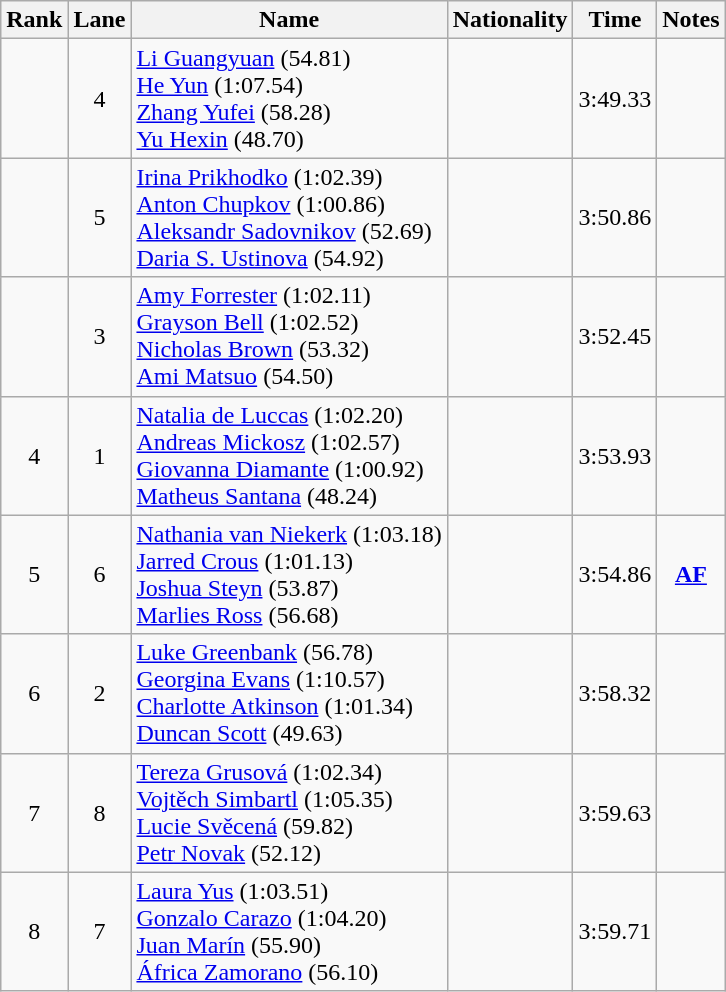<table class="wikitable sortable" style="text-align:center">
<tr>
<th>Rank</th>
<th>Lane</th>
<th>Name</th>
<th>Nationality</th>
<th>Time</th>
<th>Notes</th>
</tr>
<tr>
<td></td>
<td>4</td>
<td align=left><a href='#'>Li Guangyuan</a> (54.81)<br><a href='#'>He Yun</a> (1:07.54)<br><a href='#'>Zhang Yufei</a> (58.28)<br><a href='#'>Yu Hexin</a> (48.70)</td>
<td align=left></td>
<td>3:49.33</td>
<td></td>
</tr>
<tr>
<td></td>
<td>5</td>
<td align=left><a href='#'>Irina Prikhodko</a> (1:02.39)<br><a href='#'>Anton Chupkov</a> (1:00.86)<br><a href='#'>Aleksandr Sadovnikov</a> (52.69)<br><a href='#'>Daria S. Ustinova</a> (54.92)</td>
<td align=left></td>
<td>3:50.86</td>
<td></td>
</tr>
<tr>
<td></td>
<td>3</td>
<td align=left><a href='#'>Amy Forrester</a> (1:02.11)<br><a href='#'>Grayson Bell</a> (1:02.52)<br><a href='#'>Nicholas Brown</a> (53.32)<br><a href='#'>Ami Matsuo</a> (54.50)</td>
<td align=left></td>
<td>3:52.45</td>
<td></td>
</tr>
<tr>
<td>4</td>
<td>1</td>
<td align=left><a href='#'>Natalia de Luccas</a> (1:02.20)<br><a href='#'>Andreas Mickosz</a> (1:02.57)<br><a href='#'>Giovanna Diamante</a> (1:00.92)<br><a href='#'>Matheus Santana</a> (48.24)</td>
<td align=left></td>
<td>3:53.93</td>
<td></td>
</tr>
<tr>
<td>5</td>
<td>6</td>
<td align=left><a href='#'>Nathania van Niekerk</a> (1:03.18)<br><a href='#'>Jarred Crous</a> (1:01.13)<br><a href='#'>Joshua Steyn</a> (53.87)<br><a href='#'>Marlies Ross</a> (56.68)</td>
<td align=left></td>
<td>3:54.86</td>
<td><strong><a href='#'>AF</a></strong></td>
</tr>
<tr>
<td>6</td>
<td>2</td>
<td align=left><a href='#'>Luke Greenbank</a> (56.78)<br><a href='#'>Georgina Evans</a> (1:10.57)<br><a href='#'>Charlotte Atkinson</a> (1:01.34)<br><a href='#'>Duncan Scott</a> (49.63)</td>
<td align=left></td>
<td>3:58.32</td>
<td></td>
</tr>
<tr>
<td>7</td>
<td>8</td>
<td align=left><a href='#'>Tereza Grusová</a> (1:02.34)<br><a href='#'>Vojtěch Simbartl</a> (1:05.35)<br><a href='#'>Lucie Svěcená</a> (59.82)<br><a href='#'>Petr Novak</a> (52.12)</td>
<td align=left></td>
<td>3:59.63</td>
<td></td>
</tr>
<tr>
<td>8</td>
<td>7</td>
<td align=left><a href='#'>Laura Yus</a> (1:03.51)<br><a href='#'>Gonzalo Carazo</a> (1:04.20)<br><a href='#'>Juan Marín</a> (55.90)<br><a href='#'>África Zamorano</a> (56.10)</td>
<td align=left></td>
<td>3:59.71</td>
<td></td>
</tr>
</table>
